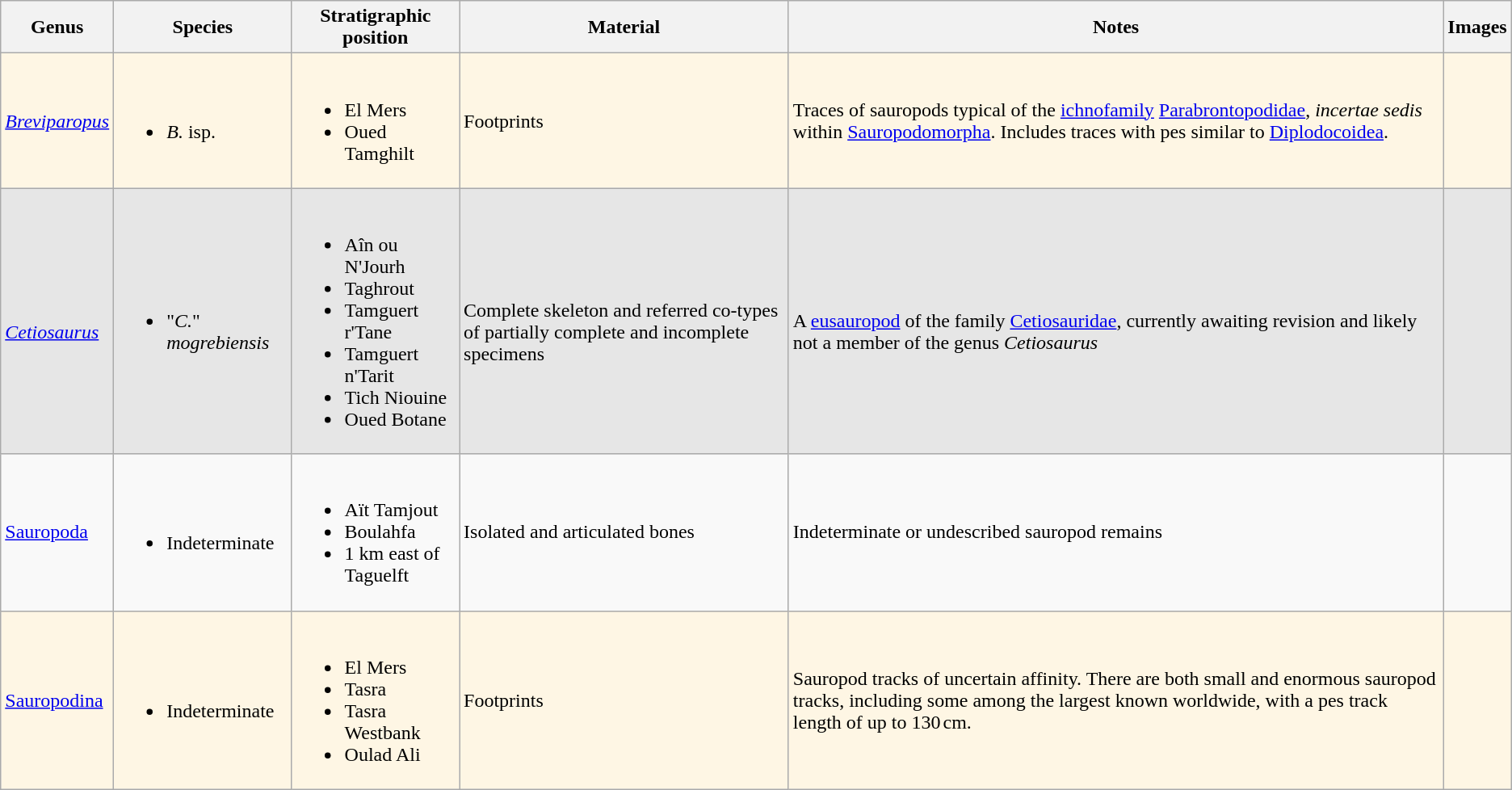<table class="wikitable">
<tr>
<th>Genus</th>
<th>Species</th>
<th>Stratigraphic position</th>
<th>Material</th>
<th>Notes</th>
<th>Images</th>
</tr>
<tr>
<td style="background:#FEF6E4;"><em><a href='#'>Breviparopus</a></em></td>
<td style="background:#FEF6E4;"><br><ul><li><em>B.</em> isp.</li></ul></td>
<td style="background:#FEF6E4;"><br><ul><li>El Mers</li><li>Oued Tamghilt</li></ul></td>
<td style="background:#FEF6E4;">Footprints</td>
<td style="background:#FEF6E4;">Traces of sauropods typical of the <a href='#'>ichnofamily</a> <a href='#'>Parabrontopodidae</a>, <em>incertae sedis</em> within <a href='#'>Sauropodomorpha</a>. Includes traces with pes similar to <a href='#'>Diplodocoidea</a>.</td>
<td style="background:#FEF6E4;"></td>
</tr>
<tr>
<td style="background:#E6E6E6;"><br><em><a href='#'>Cetiosaurus</a></em></td>
<td style="background:#E6E6E6;"><br><ul><li>"<em>C.</em>" <em>mogrebiensis</em></li></ul></td>
<td style="background:#E6E6E6;"><br><ul><li>Aîn ou N'Jourh</li><li>Taghrout</li><li>Tamguert r'Tane</li><li>Tamguert n'Tarit</li><li>Tich Niouine</li><li>Oued Botane</li></ul></td>
<td style="background:#E6E6E6;"><br>Complete skeleton and referred co-types of partially complete and incomplete specimens</td>
<td style="background:#E6E6E6;"><br>A <a href='#'>eusauropod</a> of the family <a href='#'>Cetiosauridae</a>, currently awaiting revision and likely not a member of the genus <em>Cetiosaurus</em></td>
<td style="background:#E6E6E6;"></td>
</tr>
<tr>
<td><a href='#'>Sauropoda</a></td>
<td><br><ul><li>Indeterminate</li></ul></td>
<td><br><ul><li>Aït Tamjout</li><li>Boulahfa</li><li>1 km east of Taguelft</li></ul></td>
<td>Isolated and articulated bones</td>
<td>Indeterminate or undescribed sauropod remains</td>
<td></td>
</tr>
<tr>
<td style="background:#FEF6E4;"><a href='#'>Sauropodina</a></td>
<td style="background:#FEF6E4;"><br><ul><li>Indeterminate</li></ul></td>
<td style="background:#FEF6E4;"><br><ul><li>El Mers</li><li>Tasra</li><li>Tasra Westbank</li><li>Oulad Ali</li></ul></td>
<td style="background:#FEF6E4;">Footprints</td>
<td style="background:#FEF6E4;">Sauropod tracks of uncertain affinity. There are both small and enormous sauropod tracks, including some among the largest known worldwide, with a pes track length of up to 130 cm.</td>
<td style="background:#FEF6E4;"></td>
</tr>
</table>
